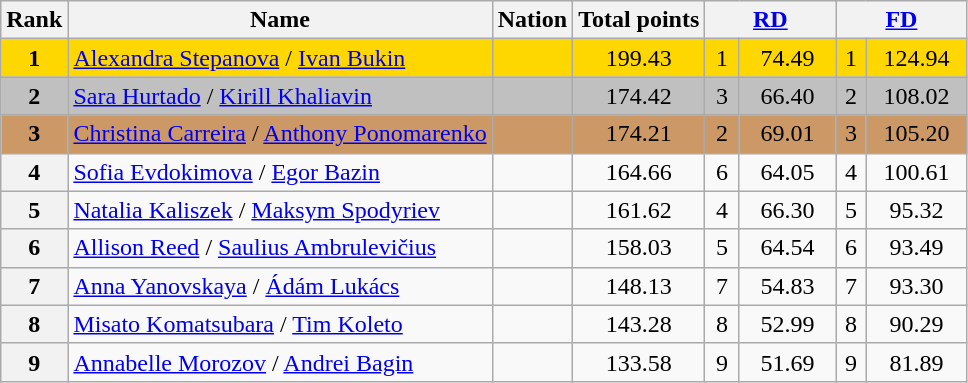<table class="wikitable sortable">
<tr>
<th>Rank</th>
<th>Name</th>
<th>Nation</th>
<th>Total points</th>
<th colspan=2 width=80px><a href='#'>RD</a></th>
<th colspan=2 width=80px><a href='#'>FD</a></th>
</tr>
<tr bgcolor=gold>
<td align=center><strong>1</strong></td>
<td><a href='#'>Alexandra Stepanova</a> / <a href='#'>Ivan Bukin</a></td>
<td></td>
<td align=center>199.43</td>
<td align=center>1</td>
<td align=center>74.49</td>
<td align=center>1</td>
<td align=center>124.94</td>
</tr>
<tr bgcolor=silver>
<td align=center><strong>2</strong></td>
<td><a href='#'>Sara Hurtado</a> / <a href='#'>Kirill Khaliavin</a></td>
<td></td>
<td align=center>174.42</td>
<td align=center>3</td>
<td align=center>66.40</td>
<td align=center>2</td>
<td align=center>108.02</td>
</tr>
<tr bgcolor=cc9966>
<td align=center><strong>3</strong></td>
<td><a href='#'>Christina Carreira</a> / <a href='#'>Anthony Ponomarenko</a></td>
<td></td>
<td align=center>174.21</td>
<td align=center>2</td>
<td align=center>69.01</td>
<td align=center>3</td>
<td align=center>105.20</td>
</tr>
<tr>
<th>4</th>
<td><a href='#'>Sofia Evdokimova</a> / <a href='#'>Egor Bazin</a></td>
<td></td>
<td align=center>164.66</td>
<td align=center>6</td>
<td align=center>64.05</td>
<td align=center>4</td>
<td align=center>100.61</td>
</tr>
<tr>
<th>5</th>
<td><a href='#'>Natalia Kaliszek</a> / <a href='#'>Maksym Spodyriev</a></td>
<td></td>
<td align=center>161.62</td>
<td align=center>4</td>
<td align=center>66.30</td>
<td align=center>5</td>
<td align=center>95.32</td>
</tr>
<tr>
<th>6</th>
<td><a href='#'>Allison Reed</a> / <a href='#'>Saulius Ambrulevičius</a></td>
<td></td>
<td align=center>158.03</td>
<td align=center>5</td>
<td align=center>64.54</td>
<td align=center>6</td>
<td align=center>93.49</td>
</tr>
<tr>
<th>7</th>
<td><a href='#'>Anna Yanovskaya</a> / <a href='#'>Ádám Lukács</a></td>
<td></td>
<td align=center>148.13</td>
<td align=center>7</td>
<td align=center>54.83</td>
<td align=center>7</td>
<td align=center>93.30</td>
</tr>
<tr>
<th>8</th>
<td><a href='#'>Misato Komatsubara</a> / <a href='#'>Tim Koleto</a></td>
<td></td>
<td align=center>143.28</td>
<td align=center>8</td>
<td align=center>52.99</td>
<td align=center>8</td>
<td align=center>90.29</td>
</tr>
<tr>
<th>9</th>
<td><a href='#'>Annabelle Morozov</a> / <a href='#'>Andrei Bagin</a></td>
<td></td>
<td align=center>133.58</td>
<td align=center>9</td>
<td align=center>51.69</td>
<td align=center>9</td>
<td align=center>81.89</td>
</tr>
</table>
